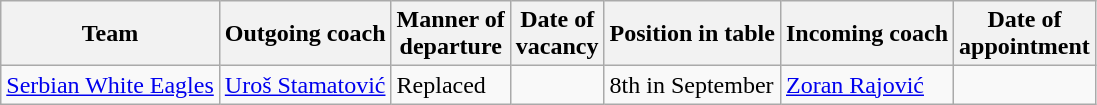<table class="wikitable sortable">
<tr>
<th>Team</th>
<th>Outgoing coach</th>
<th>Manner of <br> departure</th>
<th>Date of <br> vacancy</th>
<th>Position in table</th>
<th>Incoming coach</th>
<th>Date of <br> appointment</th>
</tr>
<tr>
<td><a href='#'>Serbian White Eagles</a></td>
<td><a href='#'>Uroš Stamatović</a></td>
<td>Replaced</td>
<td></td>
<td>8th in September</td>
<td> <a href='#'>Zoran Rajović</a></td>
<td></td>
</tr>
</table>
